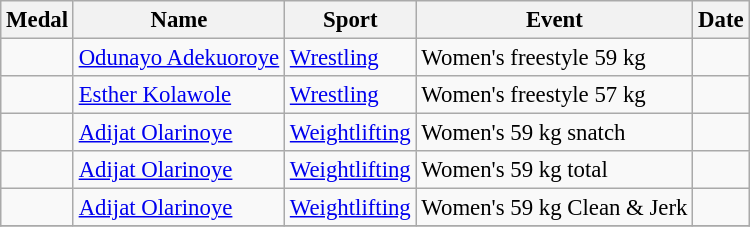<table class="wikitable sortable" style="font-size: 95%;">
<tr>
<th>Medal</th>
<th>Name</th>
<th>Sport</th>
<th>Event</th>
<th>Date</th>
</tr>
<tr>
<td></td>
<td><a href='#'>Odunayo Adekuoroye</a></td>
<td><a href='#'>Wrestling</a></td>
<td>Women's freestyle 59 kg</td>
<td></td>
</tr>
<tr>
<td></td>
<td><a href='#'>Esther Kolawole</a></td>
<td><a href='#'>Wrestling</a></td>
<td>Women's freestyle 57 kg</td>
<td></td>
</tr>
<tr>
<td></td>
<td><a href='#'>Adijat Olarinoye</a></td>
<td><a href='#'>Weightlifting</a></td>
<td>Women's 59 kg snatch</td>
<td></td>
</tr>
<tr>
<td></td>
<td><a href='#'>Adijat Olarinoye</a></td>
<td><a href='#'>Weightlifting</a></td>
<td>Women's 59 kg total</td>
<td></td>
</tr>
<tr>
<td></td>
<td><a href='#'>Adijat Olarinoye</a></td>
<td><a href='#'>Weightlifting</a></td>
<td>Women's 59 kg Clean & Jerk</td>
<td></td>
</tr>
<tr>
</tr>
</table>
